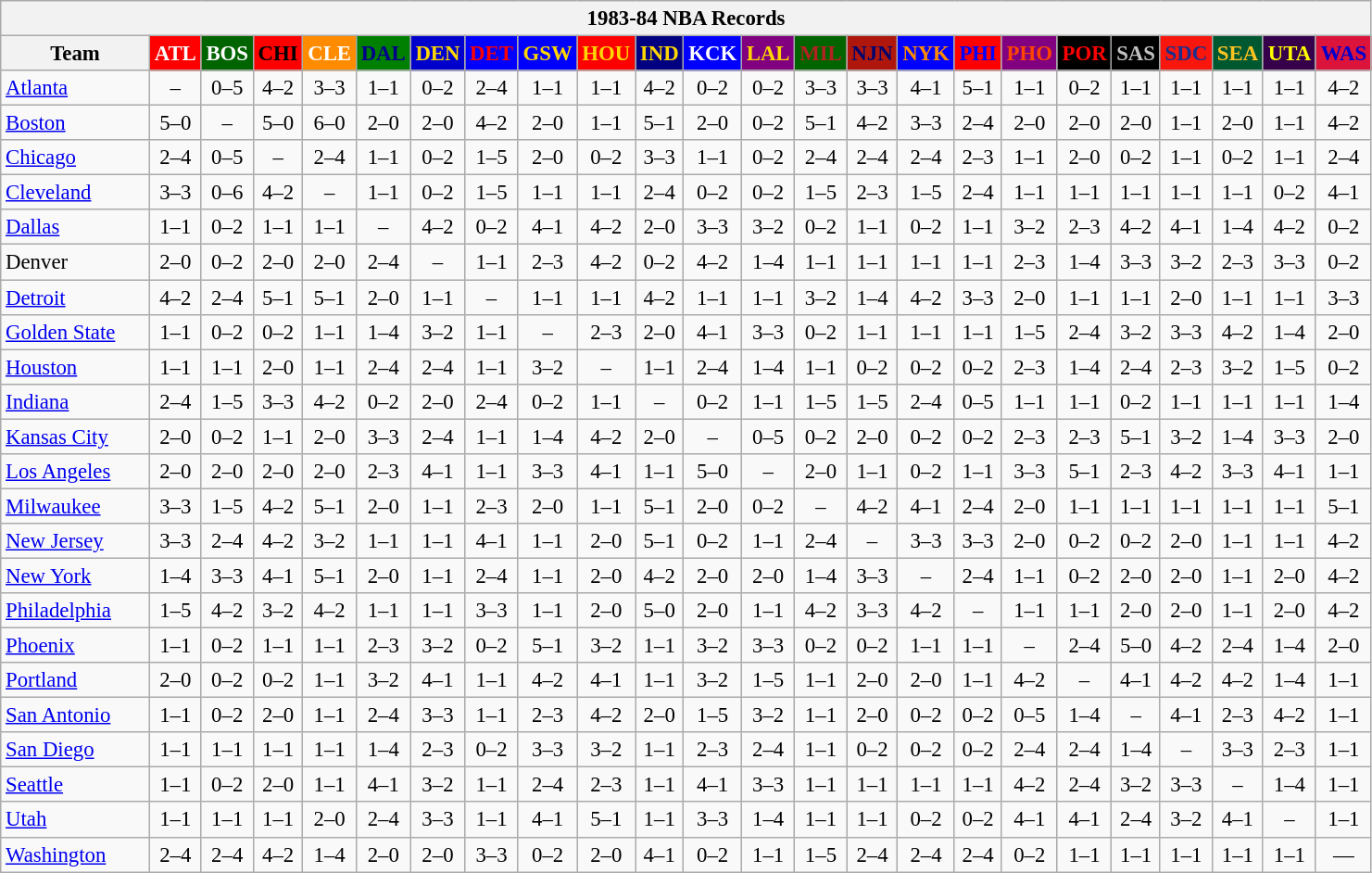<table class="wikitable" style="font-size:95%; text-align:center;">
<tr>
<th colspan=24>1983-84 NBA Records</th>
</tr>
<tr>
<th width=100>Team</th>
<th style="background:#FF0000;color:#FFFFFF;width=35">ATL</th>
<th style="background:#006400;color:#FFFFFF;width=35">BOS</th>
<th style="background:#FF0000;color:#000000;width=35">CHI</th>
<th style="background:#FF8C00;color:#FFFFFF;width=35">CLE</th>
<th style="background:#008000;color:#00008B;width=35">DAL</th>
<th style="background:#0000CD;color:#FFD700;width=35">DEN</th>
<th style="background:#0000FF;color:#FF0000;width=35">DET</th>
<th style="background:#0000FF;color:#FFD700;width=35">GSW</th>
<th style="background:#FF0000;color:#FFD700;width=35">HOU</th>
<th style="background:#000080;color:#FFD700;width=35">IND</th>
<th style="background:#0000FF;color:#FFFFFF;width=35">KCK</th>
<th style="background:#800080;color:#FFD700;width=35">LAL</th>
<th style="background:#006400;color:#B22222;width=35">MIL</th>
<th style="background:#B0170C;color:#00056D;width=35">NJN</th>
<th style="background:#0000FF;color:#FF8C00;width=35">NYK</th>
<th style="background:#FF0000;color:#0000FF;width=35">PHI</th>
<th style="background:#800080;color:#FF4500;width=35">PHO</th>
<th style="background:#000000;color:#FF0000;width=35">POR</th>
<th style="background:#000000;color:#C0C0C0;width=35">SAS</th>
<th style="background:#F9160D;color:#1A2E8B;width=35">SDC</th>
<th style="background:#005831;color:#FFC322;width=35">SEA</th>
<th style="background:#36004A;color:#FFFF00;width=35">UTA</th>
<th style="background:#DC143C;color:#0000CD;width=35">WAS</th>
</tr>
<tr>
<td style="text-align:left;"><a href='#'>Atlanta</a></td>
<td>–</td>
<td>0–5</td>
<td>4–2</td>
<td>3–3</td>
<td>1–1</td>
<td>0–2</td>
<td>2–4</td>
<td>1–1</td>
<td>1–1</td>
<td>4–2</td>
<td>0–2</td>
<td>0–2</td>
<td>3–3</td>
<td>3–3</td>
<td>4–1</td>
<td>5–1</td>
<td>1–1</td>
<td>0–2</td>
<td>1–1</td>
<td>1–1</td>
<td>1–1</td>
<td>1–1</td>
<td>4–2</td>
</tr>
<tr>
<td style="text-align:left;"><a href='#'>Boston</a></td>
<td>5–0</td>
<td>–</td>
<td>5–0</td>
<td>6–0</td>
<td>2–0</td>
<td>2–0</td>
<td>4–2</td>
<td>2–0</td>
<td>1–1</td>
<td>5–1</td>
<td>2–0</td>
<td>0–2</td>
<td>5–1</td>
<td>4–2</td>
<td>3–3</td>
<td>2–4</td>
<td>2–0</td>
<td>2–0</td>
<td>2–0</td>
<td>1–1</td>
<td>2–0</td>
<td>1–1</td>
<td>4–2</td>
</tr>
<tr>
<td style="text-align:left;"><a href='#'>Chicago</a></td>
<td>2–4</td>
<td>0–5</td>
<td>–</td>
<td>2–4</td>
<td>1–1</td>
<td>0–2</td>
<td>1–5</td>
<td>2–0</td>
<td>0–2</td>
<td>3–3</td>
<td>1–1</td>
<td>0–2</td>
<td>2–4</td>
<td>2–4</td>
<td>2–4</td>
<td>2–3</td>
<td>1–1</td>
<td>2–0</td>
<td>0–2</td>
<td>1–1</td>
<td>0–2</td>
<td>1–1</td>
<td>2–4</td>
</tr>
<tr>
<td style="text-align:left;"><a href='#'>Cleveland</a></td>
<td>3–3</td>
<td>0–6</td>
<td>4–2</td>
<td>–</td>
<td>1–1</td>
<td>0–2</td>
<td>1–5</td>
<td>1–1</td>
<td>1–1</td>
<td>2–4</td>
<td>0–2</td>
<td>0–2</td>
<td>1–5</td>
<td>2–3</td>
<td>1–5</td>
<td>2–4</td>
<td>1–1</td>
<td>1–1</td>
<td>1–1</td>
<td>1–1</td>
<td>1–1</td>
<td>0–2</td>
<td>4–1</td>
</tr>
<tr>
<td style="text-align:left;"><a href='#'>Dallas</a></td>
<td>1–1</td>
<td>0–2</td>
<td>1–1</td>
<td>1–1</td>
<td>–</td>
<td>4–2</td>
<td>0–2</td>
<td>4–1</td>
<td>4–2</td>
<td>2–0</td>
<td>3–3</td>
<td>3–2</td>
<td>0–2</td>
<td>1–1</td>
<td>0–2</td>
<td>1–1</td>
<td>3–2</td>
<td>2–3</td>
<td>4–2</td>
<td>4–1</td>
<td>1–4</td>
<td>4–2</td>
<td>0–2</td>
</tr>
<tr>
<td style="text-align:left;">Denver</td>
<td>2–0</td>
<td>0–2</td>
<td>2–0</td>
<td>2–0</td>
<td>2–4</td>
<td>–</td>
<td>1–1</td>
<td>2–3</td>
<td>4–2</td>
<td>0–2</td>
<td>4–2</td>
<td>1–4</td>
<td>1–1</td>
<td>1–1</td>
<td>1–1</td>
<td>1–1</td>
<td>2–3</td>
<td>1–4</td>
<td>3–3</td>
<td>3–2</td>
<td>2–3</td>
<td>3–3</td>
<td>0–2</td>
</tr>
<tr>
<td style="text-align:left;"><a href='#'>Detroit</a></td>
<td>4–2</td>
<td>2–4</td>
<td>5–1</td>
<td>5–1</td>
<td>2–0</td>
<td>1–1</td>
<td>–</td>
<td>1–1</td>
<td>1–1</td>
<td>4–2</td>
<td>1–1</td>
<td>1–1</td>
<td>3–2</td>
<td>1–4</td>
<td>4–2</td>
<td>3–3</td>
<td>2–0</td>
<td>1–1</td>
<td>1–1</td>
<td>2–0</td>
<td>1–1</td>
<td>1–1</td>
<td>3–3</td>
</tr>
<tr>
<td style="text-align:left;"><a href='#'>Golden State</a></td>
<td>1–1</td>
<td>0–2</td>
<td>0–2</td>
<td>1–1</td>
<td>1–4</td>
<td>3–2</td>
<td>1–1</td>
<td>–</td>
<td>2–3</td>
<td>2–0</td>
<td>4–1</td>
<td>3–3</td>
<td>0–2</td>
<td>1–1</td>
<td>1–1</td>
<td>1–1</td>
<td>1–5</td>
<td>2–4</td>
<td>3–2</td>
<td>3–3</td>
<td>4–2</td>
<td>1–4</td>
<td>2–0</td>
</tr>
<tr>
<td style="text-align:left;"><a href='#'>Houston</a></td>
<td>1–1</td>
<td>1–1</td>
<td>2–0</td>
<td>1–1</td>
<td>2–4</td>
<td>2–4</td>
<td>1–1</td>
<td>3–2</td>
<td>–</td>
<td>1–1</td>
<td>2–4</td>
<td>1–4</td>
<td>1–1</td>
<td>0–2</td>
<td>0–2</td>
<td>0–2</td>
<td>2–3</td>
<td>1–4</td>
<td>2–4</td>
<td>2–3</td>
<td>3–2</td>
<td>1–5</td>
<td>0–2</td>
</tr>
<tr>
<td style="text-align:left;"><a href='#'>Indiana</a></td>
<td>2–4</td>
<td>1–5</td>
<td>3–3</td>
<td>4–2</td>
<td>0–2</td>
<td>2–0</td>
<td>2–4</td>
<td>0–2</td>
<td>1–1</td>
<td>–</td>
<td>0–2</td>
<td>1–1</td>
<td>1–5</td>
<td>1–5</td>
<td>2–4</td>
<td>0–5</td>
<td>1–1</td>
<td>1–1</td>
<td>0–2</td>
<td>1–1</td>
<td>1–1</td>
<td>1–1</td>
<td>1–4</td>
</tr>
<tr>
<td style="text-align:left;"><a href='#'>Kansas City</a></td>
<td>2–0</td>
<td>0–2</td>
<td>1–1</td>
<td>2–0</td>
<td>3–3</td>
<td>2–4</td>
<td>1–1</td>
<td>1–4</td>
<td>4–2</td>
<td>2–0</td>
<td>–</td>
<td>0–5</td>
<td>0–2</td>
<td>2–0</td>
<td>0–2</td>
<td>0–2</td>
<td>2–3</td>
<td>2–3</td>
<td>5–1</td>
<td>3–2</td>
<td>1–4</td>
<td>3–3</td>
<td>2–0</td>
</tr>
<tr>
<td style="text-align:left;"><a href='#'>Los Angeles</a></td>
<td>2–0</td>
<td>2–0</td>
<td>2–0</td>
<td>2–0</td>
<td>2–3</td>
<td>4–1</td>
<td>1–1</td>
<td>3–3</td>
<td>4–1</td>
<td>1–1</td>
<td>5–0</td>
<td>–</td>
<td>2–0</td>
<td>1–1</td>
<td>0–2</td>
<td>1–1</td>
<td>3–3</td>
<td>5–1</td>
<td>2–3</td>
<td>4–2</td>
<td>3–3</td>
<td>4–1</td>
<td>1–1</td>
</tr>
<tr>
<td style="text-align:left;"><a href='#'>Milwaukee</a></td>
<td>3–3</td>
<td>1–5</td>
<td>4–2</td>
<td>5–1</td>
<td>2–0</td>
<td>1–1</td>
<td>2–3</td>
<td>2–0</td>
<td>1–1</td>
<td>5–1</td>
<td>2–0</td>
<td>0–2</td>
<td>–</td>
<td>4–2</td>
<td>4–1</td>
<td>2–4</td>
<td>2–0</td>
<td>1–1</td>
<td>1–1</td>
<td>1–1</td>
<td>1–1</td>
<td>1–1</td>
<td>5–1</td>
</tr>
<tr>
<td style="text-align:left;"><a href='#'>New Jersey</a></td>
<td>3–3</td>
<td>2–4</td>
<td>4–2</td>
<td>3–2</td>
<td>1–1</td>
<td>1–1</td>
<td>4–1</td>
<td>1–1</td>
<td>2–0</td>
<td>5–1</td>
<td>0–2</td>
<td>1–1</td>
<td>2–4</td>
<td>–</td>
<td>3–3</td>
<td>3–3</td>
<td>2–0</td>
<td>0–2</td>
<td>0–2</td>
<td>2–0</td>
<td>1–1</td>
<td>1–1</td>
<td>4–2</td>
</tr>
<tr>
<td style="text-align:left;"><a href='#'>New York</a></td>
<td>1–4</td>
<td>3–3</td>
<td>4–1</td>
<td>5–1</td>
<td>2–0</td>
<td>1–1</td>
<td>2–4</td>
<td>1–1</td>
<td>2–0</td>
<td>4–2</td>
<td>2–0</td>
<td>2–0</td>
<td>1–4</td>
<td>3–3</td>
<td>–</td>
<td>2–4</td>
<td>1–1</td>
<td>0–2</td>
<td>2–0</td>
<td>2–0</td>
<td>1–1</td>
<td>2–0</td>
<td>4–2</td>
</tr>
<tr>
<td style="text-align:left;"><a href='#'>Philadelphia</a></td>
<td>1–5</td>
<td>4–2</td>
<td>3–2</td>
<td>4–2</td>
<td>1–1</td>
<td>1–1</td>
<td>3–3</td>
<td>1–1</td>
<td>2–0</td>
<td>5–0</td>
<td>2–0</td>
<td>1–1</td>
<td>4–2</td>
<td>3–3</td>
<td>4–2</td>
<td>–</td>
<td>1–1</td>
<td>1–1</td>
<td>2–0</td>
<td>2–0</td>
<td>1–1</td>
<td>2–0</td>
<td>4–2</td>
</tr>
<tr>
<td style="text-align:left;"><a href='#'>Phoenix</a></td>
<td>1–1</td>
<td>0–2</td>
<td>1–1</td>
<td>1–1</td>
<td>2–3</td>
<td>3–2</td>
<td>0–2</td>
<td>5–1</td>
<td>3–2</td>
<td>1–1</td>
<td>3–2</td>
<td>3–3</td>
<td>0–2</td>
<td>0–2</td>
<td>1–1</td>
<td>1–1</td>
<td>–</td>
<td>2–4</td>
<td>5–0</td>
<td>4–2</td>
<td>2–4</td>
<td>1–4</td>
<td>2–0</td>
</tr>
<tr>
<td style="text-align:left;"><a href='#'>Portland</a></td>
<td>2–0</td>
<td>0–2</td>
<td>0–2</td>
<td>1–1</td>
<td>3–2</td>
<td>4–1</td>
<td>1–1</td>
<td>4–2</td>
<td>4–1</td>
<td>1–1</td>
<td>3–2</td>
<td>1–5</td>
<td>1–1</td>
<td>2–0</td>
<td>2–0</td>
<td>1–1</td>
<td>4–2</td>
<td>–</td>
<td>4–1</td>
<td>4–2</td>
<td>4–2</td>
<td>1–4</td>
<td>1–1</td>
</tr>
<tr>
<td style="text-align:left;"><a href='#'>San Antonio</a></td>
<td>1–1</td>
<td>0–2</td>
<td>2–0</td>
<td>1–1</td>
<td>2–4</td>
<td>3–3</td>
<td>1–1</td>
<td>2–3</td>
<td>4–2</td>
<td>2–0</td>
<td>1–5</td>
<td>3–2</td>
<td>1–1</td>
<td>2–0</td>
<td>0–2</td>
<td>0–2</td>
<td>0–5</td>
<td>1–4</td>
<td>–</td>
<td>4–1</td>
<td>2–3</td>
<td>4–2</td>
<td>1–1</td>
</tr>
<tr>
<td style="text-align:left;"><a href='#'>San Diego</a></td>
<td>1–1</td>
<td>1–1</td>
<td>1–1</td>
<td>1–1</td>
<td>1–4</td>
<td>2–3</td>
<td>0–2</td>
<td>3–3</td>
<td>3–2</td>
<td>1–1</td>
<td>2–3</td>
<td>2–4</td>
<td>1–1</td>
<td>0–2</td>
<td>0–2</td>
<td>0–2</td>
<td>2–4</td>
<td>2–4</td>
<td>1–4</td>
<td>–</td>
<td>3–3</td>
<td>2–3</td>
<td>1–1</td>
</tr>
<tr>
<td style="text-align:left;"><a href='#'>Seattle</a></td>
<td>1–1</td>
<td>0–2</td>
<td>2–0</td>
<td>1–1</td>
<td>4–1</td>
<td>3–2</td>
<td>1–1</td>
<td>2–4</td>
<td>2–3</td>
<td>1–1</td>
<td>4–1</td>
<td>3–3</td>
<td>1–1</td>
<td>1–1</td>
<td>1–1</td>
<td>1–1</td>
<td>4–2</td>
<td>2–4</td>
<td>3–2</td>
<td>3–3</td>
<td>–</td>
<td>1–4</td>
<td>1–1</td>
</tr>
<tr>
<td style="text-align:left;"><a href='#'>Utah</a></td>
<td>1–1</td>
<td>1–1</td>
<td>1–1</td>
<td>2–0</td>
<td>2–4</td>
<td>3–3</td>
<td>1–1</td>
<td>4–1</td>
<td>5–1</td>
<td>1–1</td>
<td>3–3</td>
<td>1–4</td>
<td>1–1</td>
<td>1–1</td>
<td>0–2</td>
<td>0–2</td>
<td>4–1</td>
<td>4–1</td>
<td>2–4</td>
<td>3–2</td>
<td>4–1</td>
<td>–</td>
<td>1–1</td>
</tr>
<tr>
<td style="text-align:left;"><a href='#'>Washington</a></td>
<td>2–4</td>
<td>2–4</td>
<td>4–2</td>
<td>1–4</td>
<td>2–0</td>
<td>2–0</td>
<td>3–3</td>
<td>0–2</td>
<td>2–0</td>
<td>4–1</td>
<td>0–2</td>
<td>1–1</td>
<td>1–5</td>
<td>2–4</td>
<td>2–4</td>
<td>2–4</td>
<td>0–2</td>
<td>1–1</td>
<td>1–1</td>
<td>1–1</td>
<td>1–1</td>
<td>1–1</td>
<td>—</td>
</tr>
</table>
